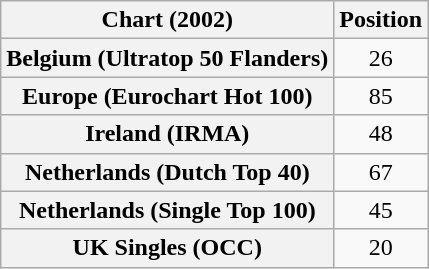<table class="wikitable sortable plainrowheaders" style="text-align:center">
<tr>
<th scope="col">Chart (2002)</th>
<th scope="col">Position</th>
</tr>
<tr>
<th scope="row">Belgium (Ultratop 50 Flanders)</th>
<td>26</td>
</tr>
<tr>
<th scope="row">Europe (Eurochart Hot 100)</th>
<td>85</td>
</tr>
<tr>
<th scope="row">Ireland (IRMA)</th>
<td>48</td>
</tr>
<tr>
<th scope="row">Netherlands (Dutch Top 40)</th>
<td>67</td>
</tr>
<tr>
<th scope="row">Netherlands (Single Top 100)</th>
<td>45</td>
</tr>
<tr>
<th scope="row">UK Singles (OCC)</th>
<td>20</td>
</tr>
</table>
